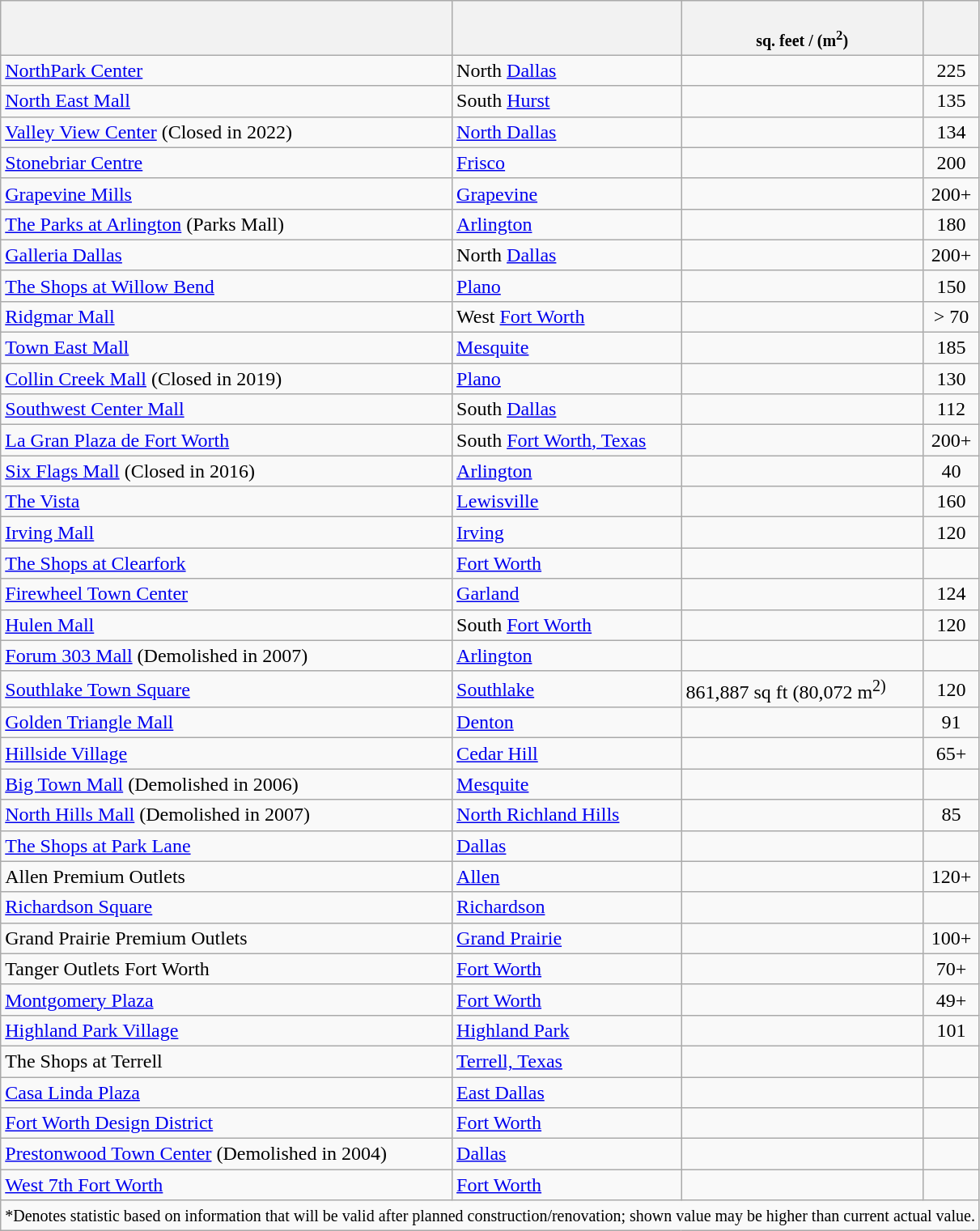<table class="wikitable sortable">
<tr>
<th></th>
<th></th>
<th><br><small>sq. feet / (m<sup>2</sup>)</small></th>
<th></th>
</tr>
<tr>
<td><a href='#'>NorthPark Center</a></td>
<td>North <a href='#'>Dallas</a></td>
<td></td>
<td style="text-align: center;">225</td>
</tr>
<tr>
<td><a href='#'>North East Mall</a></td>
<td>South <a href='#'>Hurst</a></td>
<td></td>
<td style="text-align: center;">135</td>
</tr>
<tr>
<td><a href='#'>Valley View Center</a> (Closed in 2022)</td>
<td><a href='#'>North Dallas</a></td>
<td></td>
<td style="text-align: center;">134</td>
</tr>
<tr>
<td><a href='#'>Stonebriar Centre</a></td>
<td><a href='#'>Frisco</a></td>
<td></td>
<td style="text-align: center;">200</td>
</tr>
<tr>
<td><a href='#'>Grapevine Mills</a></td>
<td><a href='#'>Grapevine</a></td>
<td></td>
<td style="text-align: center;">200+</td>
</tr>
<tr>
<td><a href='#'>The Parks at Arlington</a> (Parks Mall)</td>
<td><a href='#'>Arlington</a></td>
<td></td>
<td style="text-align: center;">180</td>
</tr>
<tr>
<td><a href='#'>Galleria Dallas</a></td>
<td>North <a href='#'>Dallas</a></td>
<td></td>
<td style="text-align: center;">200+</td>
</tr>
<tr>
<td><a href='#'>The Shops at Willow Bend</a></td>
<td><a href='#'>Plano</a></td>
<td></td>
<td style="text-align: center;">150</td>
</tr>
<tr>
<td><a href='#'>Ridgmar Mall</a></td>
<td>West <a href='#'>Fort Worth</a></td>
<td></td>
<td style="text-align: center;">> 70</td>
</tr>
<tr>
<td><a href='#'>Town East Mall</a></td>
<td><a href='#'>Mesquite</a></td>
<td></td>
<td style="text-align: center;">185</td>
</tr>
<tr>
<td><a href='#'>Collin Creek Mall</a> (Closed in 2019)</td>
<td><a href='#'>Plano</a></td>
<td></td>
<td style="text-align: center;">130</td>
</tr>
<tr>
<td><a href='#'>Southwest Center Mall</a></td>
<td>South <a href='#'>Dallas</a></td>
<td></td>
<td style="text-align: center;">112</td>
</tr>
<tr>
<td><a href='#'>La Gran Plaza de Fort Worth</a></td>
<td>South <a href='#'>Fort Worth, Texas</a></td>
<td></td>
<td style="text-align: center;">200+</td>
</tr>
<tr>
<td><a href='#'>Six Flags Mall</a> (Closed in 2016)</td>
<td><a href='#'>Arlington</a></td>
<td></td>
<td style="text-align: center;">40</td>
</tr>
<tr>
<td><a href='#'>The Vista</a></td>
<td><a href='#'>Lewisville</a></td>
<td></td>
<td style="text-align: center;">160</td>
</tr>
<tr>
<td><a href='#'>Irving Mall</a></td>
<td><a href='#'>Irving</a></td>
<td></td>
<td style="text-align: center;">120</td>
</tr>
<tr>
<td><a href='#'>The Shops at Clearfork</a></td>
<td><a href='#'>Fort Worth</a></td>
<td></td>
<td style="text-align: center;"></td>
</tr>
<tr>
<td><a href='#'>Firewheel Town Center</a></td>
<td><a href='#'>Garland</a></td>
<td></td>
<td style="text-align: center;">124</td>
</tr>
<tr>
<td><a href='#'>Hulen Mall</a></td>
<td>South <a href='#'>Fort Worth</a></td>
<td></td>
<td style="text-align: center;">120</td>
</tr>
<tr>
<td><a href='#'>Forum 303 Mall</a> (Demolished in 2007)</td>
<td><a href='#'>Arlington</a></td>
<td></td>
<td style="text-align: center;"></td>
</tr>
<tr>
<td><a href='#'>Southlake Town Square</a></td>
<td><a href='#'>Southlake</a></td>
<td>861,887 sq ft (80,072 m<sup>2)</sup> </td>
<td style="text-align: center;">120</td>
</tr>
<tr>
<td><a href='#'>Golden Triangle Mall</a></td>
<td><a href='#'>Denton</a></td>
<td></td>
<td style="text-align: center;">91</td>
</tr>
<tr>
<td><a href='#'>Hillside Village</a></td>
<td><a href='#'>Cedar Hill</a></td>
<td></td>
<td style="text-align: center;">65+</td>
</tr>
<tr>
<td><a href='#'>Big Town Mall</a> (Demolished in 2006)</td>
<td><a href='#'>Mesquite</a></td>
<td></td>
<td style="text-align: center;"></td>
</tr>
<tr>
<td><a href='#'>North Hills Mall</a> (Demolished in 2007)</td>
<td><a href='#'>North Richland Hills</a></td>
<td></td>
<td style="text-align: center;">85</td>
</tr>
<tr>
<td><a href='#'>The Shops at Park Lane</a></td>
<td><a href='#'>Dallas</a></td>
<td></td>
<td style="text-align: center;"></td>
</tr>
<tr>
<td>Allen Premium Outlets</td>
<td><a href='#'>Allen</a></td>
<td></td>
<td style="text-align: center;">120+</td>
</tr>
<tr>
<td><a href='#'>Richardson Square</a></td>
<td><a href='#'>Richardson</a></td>
<td></td>
<td style="text-align: center;"></td>
</tr>
<tr>
<td>Grand Prairie Premium Outlets</td>
<td><a href='#'>Grand Prairie</a></td>
<td></td>
<td style="text-align: center;">100+</td>
</tr>
<tr>
<td>Tanger Outlets Fort Worth</td>
<td><a href='#'>Fort Worth</a></td>
<td></td>
<td style="text-align: center;">70+</td>
</tr>
<tr>
<td><a href='#'>Montgomery Plaza</a></td>
<td><a href='#'>Fort Worth</a></td>
<td></td>
<td style="text-align: center;">49+</td>
</tr>
<tr>
<td><a href='#'>Highland Park Village</a></td>
<td><a href='#'>Highland Park</a></td>
<td></td>
<td style="text-align: center;">101</td>
</tr>
<tr>
<td>The Shops at Terrell</td>
<td><a href='#'>Terrell, Texas</a></td>
<td></td>
<td style="text-align: center;"></td>
</tr>
<tr>
<td><a href='#'>Casa Linda Plaza</a></td>
<td><a href='#'>East Dallas</a></td>
<td></td>
<td style="text-align: center;"></td>
</tr>
<tr>
<td><a href='#'>Fort Worth Design District</a></td>
<td><a href='#'>Fort Worth</a></td>
<td></td>
<td style="text-align: center;"></td>
</tr>
<tr>
<td><a href='#'>Prestonwood Town Center</a> (Demolished in 2004)</td>
<td><a href='#'>Dallas</a></td>
<td></td>
<td style="text-align: center;"></td>
</tr>
<tr>
<td><a href='#'>West 7th Fort Worth</a></td>
<td><a href='#'>Fort Worth</a></td>
<td></td>
<td style="text-align: center;"></td>
</tr>
<tr class="sortbottom">
<td colspan="4"><small>*Denotes statistic based on information that will be valid after planned construction/renovation; shown value may be higher than current actual value.</small></td>
</tr>
</table>
